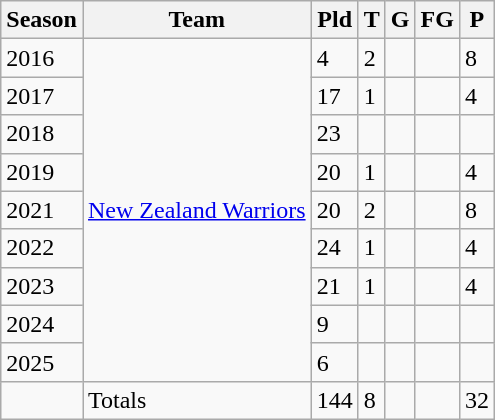<table class="wikitable">
<tr>
<th>Season</th>
<th>Team</th>
<th>Pld</th>
<th>T</th>
<th>G</th>
<th>FG</th>
<th>P</th>
</tr>
<tr>
<td>2016</td>
<td rowspan="9"> <a href='#'>New Zealand Warriors</a></td>
<td>4</td>
<td>2</td>
<td></td>
<td></td>
<td>8</td>
</tr>
<tr>
<td>2017</td>
<td>17</td>
<td>1</td>
<td></td>
<td></td>
<td>4</td>
</tr>
<tr>
<td>2018</td>
<td>23</td>
<td></td>
<td></td>
<td></td>
<td></td>
</tr>
<tr>
<td>2019</td>
<td>20</td>
<td>1</td>
<td></td>
<td></td>
<td>4</td>
</tr>
<tr>
<td>2021</td>
<td>20</td>
<td>2</td>
<td></td>
<td></td>
<td>8</td>
</tr>
<tr>
<td>2022</td>
<td>24</td>
<td>1</td>
<td></td>
<td></td>
<td>4</td>
</tr>
<tr>
<td>2023</td>
<td>21</td>
<td>1</td>
<td></td>
<td></td>
<td>4</td>
</tr>
<tr>
<td>2024</td>
<td>9</td>
<td></td>
<td></td>
<td></td>
<td></td>
</tr>
<tr>
<td>2025</td>
<td>6</td>
<td></td>
<td></td>
<td></td>
<td></td>
</tr>
<tr>
<td></td>
<td>Totals</td>
<td>144</td>
<td>8</td>
<td></td>
<td></td>
<td>32</td>
</tr>
</table>
